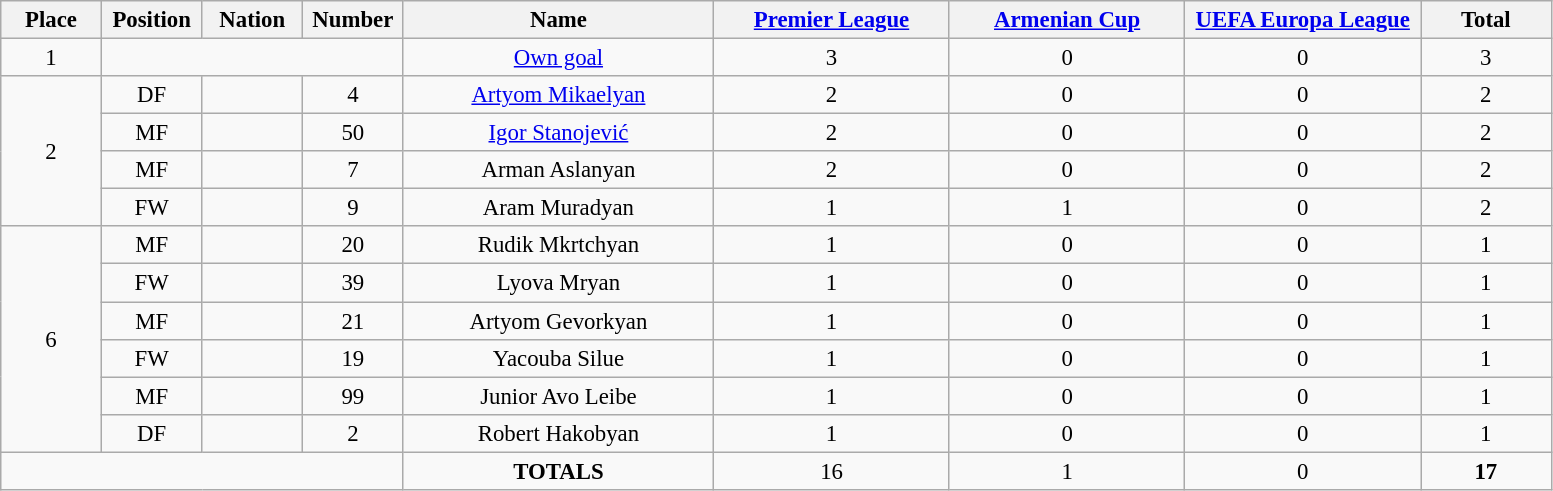<table class="wikitable" style="font-size: 95%; text-align: center;">
<tr>
<th width=60>Place</th>
<th width=60>Position</th>
<th width=60>Nation</th>
<th width=60>Number</th>
<th width=200>Name</th>
<th width=150><a href='#'>Premier League</a></th>
<th width=150><a href='#'>Armenian Cup</a></th>
<th width=150><a href='#'>UEFA Europa League</a></th>
<th width=80><strong>Total</strong></th>
</tr>
<tr>
<td>1</td>
<td colspan="3"></td>
<td><a href='#'>Own goal</a></td>
<td>3</td>
<td>0</td>
<td>0</td>
<td>3</td>
</tr>
<tr>
<td rowspan="4">2</td>
<td>DF</td>
<td></td>
<td>4</td>
<td><a href='#'>Artyom Mikaelyan</a></td>
<td>2</td>
<td>0</td>
<td>0</td>
<td>2</td>
</tr>
<tr>
<td>MF</td>
<td></td>
<td>50</td>
<td><a href='#'>Igor Stanojević</a></td>
<td>2</td>
<td>0</td>
<td>0</td>
<td>2</td>
</tr>
<tr>
<td>MF</td>
<td></td>
<td>7</td>
<td>Arman Aslanyan</td>
<td>2</td>
<td>0</td>
<td>0</td>
<td>2</td>
</tr>
<tr>
<td>FW</td>
<td></td>
<td>9</td>
<td>Aram Muradyan</td>
<td>1</td>
<td>1</td>
<td>0</td>
<td>2</td>
</tr>
<tr>
<td rowspan="6">6</td>
<td>MF</td>
<td></td>
<td>20</td>
<td>Rudik Mkrtchyan</td>
<td>1</td>
<td>0</td>
<td>0</td>
<td>1</td>
</tr>
<tr>
<td>FW</td>
<td></td>
<td>39</td>
<td>Lyova Mryan</td>
<td>1</td>
<td>0</td>
<td>0</td>
<td>1</td>
</tr>
<tr>
<td>MF</td>
<td></td>
<td>21</td>
<td>Artyom Gevorkyan</td>
<td>1</td>
<td>0</td>
<td>0</td>
<td>1</td>
</tr>
<tr>
<td>FW</td>
<td></td>
<td>19</td>
<td>Yacouba Silue</td>
<td>1</td>
<td>0</td>
<td>0</td>
<td>1</td>
</tr>
<tr>
<td>MF</td>
<td></td>
<td>99</td>
<td>Junior Avo Leibe</td>
<td>1</td>
<td>0</td>
<td>0</td>
<td>1</td>
</tr>
<tr>
<td>DF</td>
<td></td>
<td>2</td>
<td>Robert Hakobyan</td>
<td>1</td>
<td>0</td>
<td>0</td>
<td>1</td>
</tr>
<tr>
<td colspan="4"></td>
<td><strong>TOTALS</strong></td>
<td>16</td>
<td>1</td>
<td>0</td>
<td><strong>17</strong></td>
</tr>
</table>
